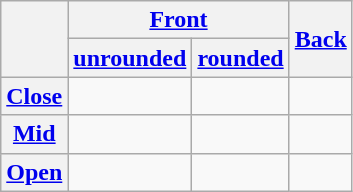<table class="wikitable" style="text-align:center">
<tr>
<th rowspan="2"></th>
<th colspan="2"><a href='#'>Front</a></th>
<th rowspan="2"><a href='#'>Back</a></th>
</tr>
<tr class="small">
<th><a href='#'>unrounded</a></th>
<th><a href='#'>rounded</a></th>
</tr>
<tr>
<th><a href='#'>Close</a></th>
<td></td>
<td></td>
<td></td>
</tr>
<tr>
<th><a href='#'>Mid</a></th>
<td></td>
<td></td>
<td></td>
</tr>
<tr>
<th><a href='#'>Open</a></th>
<td></td>
<td></td>
<td></td>
</tr>
</table>
